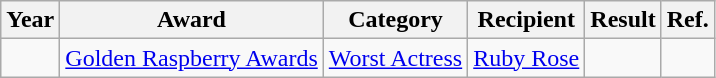<table class="wikitable">
<tr>
<th>Year</th>
<th>Award</th>
<th>Category</th>
<th>Recipient</th>
<th>Result</th>
<th>Ref.</th>
</tr>
<tr>
<td></td>
<td><a href='#'>Golden Raspberry Awards</a></td>
<td><a href='#'>Worst Actress</a></td>
<td><a href='#'>Ruby Rose</a></td>
<td></td>
<td align="center"></td>
</tr>
</table>
